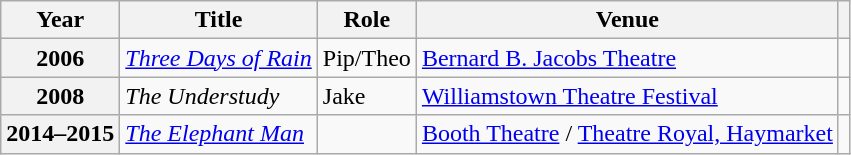<table class="wikitable plainrowheaders sortable">
<tr>
<th scope="col">Year</th>
<th scope="col">Title</th>
<th scope="col">Role</th>
<th scope="col" class="unsortable">Venue</th>
<th scope="col" class="unsortable"></th>
</tr>
<tr>
<th scope=row>2006</th>
<td><em><a href='#'>Three Days of Rain</a></em></td>
<td>Pip/Theo</td>
<td><a href='#'>Bernard B. Jacobs Theatre</a></td>
<td align="center"></td>
</tr>
<tr>
<th scope=row>2008</th>
<td><em>The Understudy</em></td>
<td>Jake</td>
<td><a href='#'>Williamstown Theatre Festival</a></td>
<td align="center"></td>
</tr>
<tr>
<th scope=row>2014–2015</th>
<td><em><a href='#'>The Elephant Man</a></em></td>
<td></td>
<td><a href='#'>Booth Theatre</a> / <a href='#'>Theatre Royal, Haymarket</a></td>
<td align="center"></td>
</tr>
</table>
